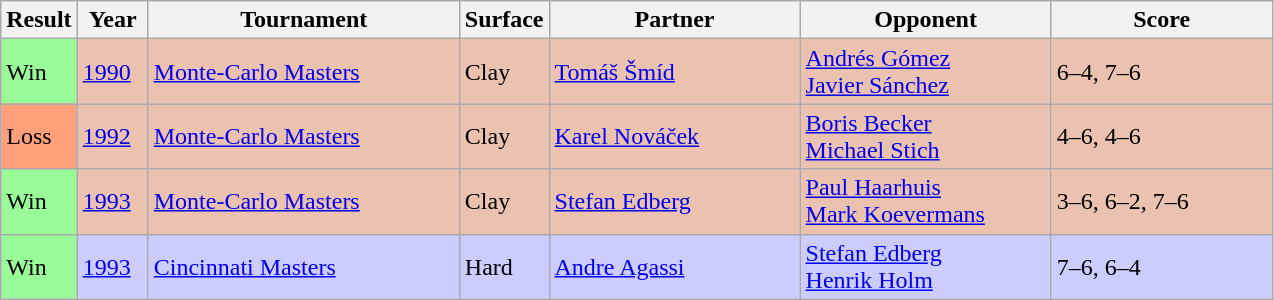<table class="sortable wikitable">
<tr>
<th style="width:40px">Result</th>
<th style="width:40px">Year</th>
<th style="width:200px;">Tournament</th>
<th style="width:50px">Surface</th>
<th style="width:160px;">Partner</th>
<th style="width:160px;">Opponent</th>
<th style="width:140px" class="unsortable">Score</th>
</tr>
<tr bgcolor=EBC2AF>
<td style="background:#98fb98;">Win</td>
<td><a href='#'>1990</a></td>
<td><a href='#'>Monte-Carlo Masters</a></td>
<td>Clay</td>
<td> <a href='#'>Tomáš Šmíd</a></td>
<td> <a href='#'>Andrés Gómez</a> <br>  <a href='#'>Javier Sánchez</a></td>
<td>6–4, 7–6</td>
</tr>
<tr bgcolor=EBC2AF>
<td style="background:#ffa07a;">Loss</td>
<td><a href='#'>1992</a></td>
<td><a href='#'>Monte-Carlo Masters</a></td>
<td>Clay</td>
<td> <a href='#'>Karel Nováček</a></td>
<td> <a href='#'>Boris Becker</a> <br>  <a href='#'>Michael Stich</a></td>
<td>4–6, 4–6</td>
</tr>
<tr bgcolor=EBC2AF>
<td style="background:#98fb98;">Win</td>
<td><a href='#'>1993</a></td>
<td><a href='#'>Monte-Carlo Masters</a></td>
<td>Clay</td>
<td> <a href='#'>Stefan Edberg</a></td>
<td> <a href='#'>Paul Haarhuis</a> <br>  <a href='#'>Mark Koevermans</a></td>
<td>3–6, 6–2, 7–6</td>
</tr>
<tr bgcolor=CCCCFF>
<td style="background:#98fb98;">Win</td>
<td><a href='#'>1993</a></td>
<td><a href='#'>Cincinnati Masters</a></td>
<td>Hard</td>
<td> <a href='#'>Andre Agassi</a></td>
<td> <a href='#'>Stefan Edberg</a> <br>  <a href='#'>Henrik Holm</a></td>
<td>7–6, 6–4</td>
</tr>
</table>
